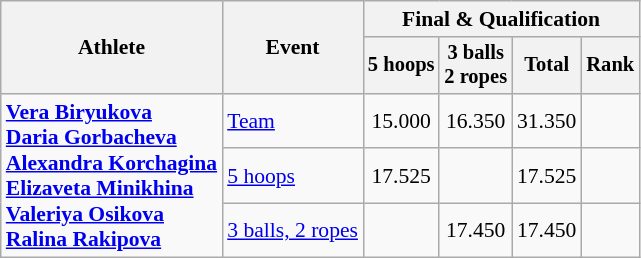<table class="wikitable" style="text-align:center; font-size:90%">
<tr>
<th rowspan=2>Athlete</th>
<th rowspan=2>Event</th>
<th colspan=8>Final & Qualification</th>
</tr>
<tr style="font-size:95%">
<th>5 hoops</th>
<th>3 balls<br>2 ropes</th>
<th>Total</th>
<th>Rank</th>
</tr>
<tr>
<td align=left rowspan=3><strong><a href='#'>Vera Biryukova</a> <br><a href='#'>Daria Gorbacheva</a><br> <a href='#'>Alexandra Korchagina</a> <br> <a href='#'>Elizaveta Minikhina</a> <br><a href='#'>Valeriya Osikova</a><br> <a href='#'>Ralina Rakipova</a></strong></td>
<td align=left><a href='#'>Team</a></td>
<td>15.000</td>
<td>16.350</td>
<td>31.350</td>
<td></td>
</tr>
<tr>
<td align=left><a href='#'>5 hoops</a></td>
<td>17.525</td>
<td></td>
<td>17.525</td>
<td></td>
</tr>
<tr>
<td align=left><a href='#'>3 balls, 2 ropes</a></td>
<td></td>
<td>17.450</td>
<td>17.450</td>
<td></td>
</tr>
</table>
